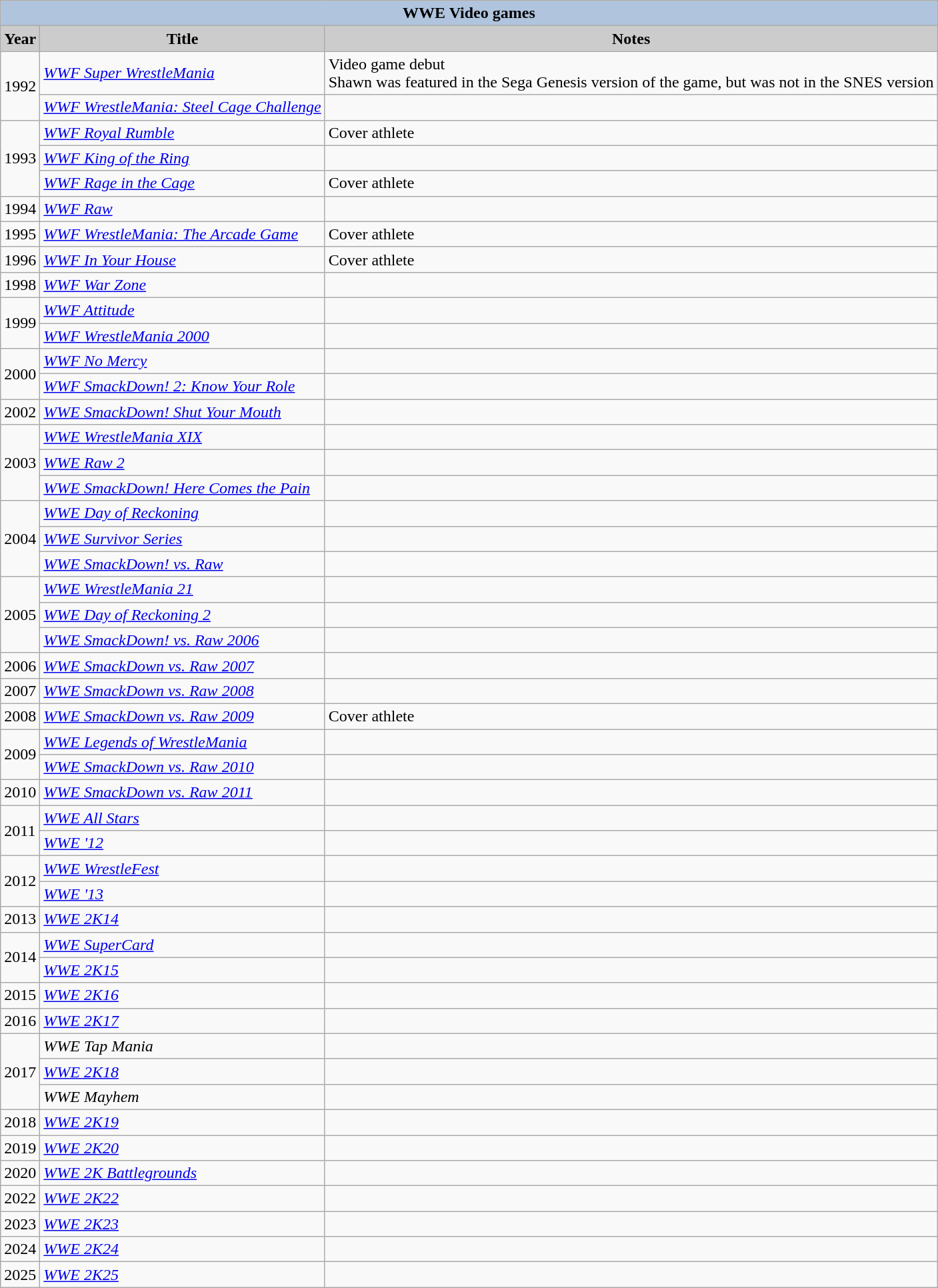<table class="wikitable sortable">
<tr style="text-align:center;">
<th colspan=4 style="background:#B0C4DE;">WWE Video games</th>
</tr>
<tr style="text-align:center;">
<th style="background:#ccc;">Year</th>
<th style="background:#ccc;">Title</th>
<th style="background:#ccc;">Notes</th>
</tr>
<tr>
<td rowspan="2">1992</td>
<td><em><a href='#'>WWF Super WrestleMania</a></em></td>
<td>Video game debut <br> Shawn was featured in the Sega Genesis version of the game, but was not in the SNES version</td>
</tr>
<tr>
<td><em><a href='#'>WWF WrestleMania: Steel Cage Challenge</a></em></td>
<td></td>
</tr>
<tr>
<td rowspan="3">1993</td>
<td><em><a href='#'>WWF Royal Rumble</a></em></td>
<td>Cover athlete</td>
</tr>
<tr>
<td><em><a href='#'>WWF King of the Ring</a></em></td>
<td></td>
</tr>
<tr>
<td><em><a href='#'>WWF Rage in the Cage</a></em></td>
<td>Cover athlete</td>
</tr>
<tr>
<td>1994</td>
<td><em><a href='#'>WWF Raw</a></em></td>
<td></td>
</tr>
<tr>
<td>1995</td>
<td><em><a href='#'>WWF WrestleMania: The Arcade Game</a></em></td>
<td>Cover athlete</td>
</tr>
<tr>
<td>1996</td>
<td><em><a href='#'>WWF In Your House</a></em></td>
<td>Cover athlete</td>
</tr>
<tr>
<td>1998</td>
<td><em><a href='#'>WWF War Zone</a></em></td>
<td></td>
</tr>
<tr>
<td rowspan="2">1999</td>
<td><em><a href='#'>WWF Attitude</a></em></td>
<td></td>
</tr>
<tr>
<td><em><a href='#'>WWF WrestleMania 2000</a></em></td>
<td></td>
</tr>
<tr>
<td rowspan="2">2000</td>
<td><em><a href='#'>WWF No Mercy</a></em></td>
<td></td>
</tr>
<tr>
<td><em><a href='#'>WWF SmackDown! 2: Know Your Role</a></em></td>
<td></td>
</tr>
<tr>
<td>2002</td>
<td><em><a href='#'>WWE SmackDown! Shut Your Mouth</a></em></td>
<td></td>
</tr>
<tr>
<td rowspan="3">2003</td>
<td><em><a href='#'>WWE WrestleMania XIX</a></em></td>
<td></td>
</tr>
<tr>
<td><em><a href='#'>WWE Raw 2</a></em></td>
<td></td>
</tr>
<tr>
<td><em><a href='#'>WWE SmackDown! Here Comes the Pain</a></em></td>
<td></td>
</tr>
<tr>
<td rowspan="3">2004</td>
<td><em><a href='#'>WWE Day of Reckoning</a></em></td>
<td></td>
</tr>
<tr>
<td><em><a href='#'>WWE Survivor Series</a></em></td>
<td></td>
</tr>
<tr>
<td><em><a href='#'>WWE SmackDown! vs. Raw</a></em></td>
<td></td>
</tr>
<tr>
<td rowspan="3">2005</td>
<td><em><a href='#'>WWE WrestleMania 21</a></em></td>
<td></td>
</tr>
<tr>
<td><em><a href='#'>WWE Day of Reckoning 2</a></em></td>
<td></td>
</tr>
<tr>
<td><em><a href='#'>WWE SmackDown! vs. Raw 2006</a></em></td>
<td></td>
</tr>
<tr>
<td>2006</td>
<td><em><a href='#'>WWE SmackDown vs. Raw 2007</a></em></td>
<td></td>
</tr>
<tr>
<td>2007</td>
<td><em><a href='#'>WWE SmackDown vs. Raw 2008</a></em></td>
<td></td>
</tr>
<tr>
<td>2008</td>
<td><em><a href='#'>WWE SmackDown vs. Raw 2009</a></em></td>
<td>Cover athlete</td>
</tr>
<tr>
<td rowspan="2">2009</td>
<td><em><a href='#'>WWE Legends of WrestleMania</a></em></td>
<td></td>
</tr>
<tr>
<td><em><a href='#'>WWE SmackDown vs. Raw 2010</a></em></td>
<td></td>
</tr>
<tr>
<td>2010</td>
<td><em><a href='#'>WWE SmackDown vs. Raw 2011</a></em></td>
<td></td>
</tr>
<tr>
<td rowspan="2">2011</td>
<td><em><a href='#'>WWE All Stars</a></em></td>
<td></td>
</tr>
<tr>
<td><em><a href='#'>WWE '12</a></em></td>
<td></td>
</tr>
<tr>
<td rowspan="2">2012</td>
<td><em><a href='#'>WWE WrestleFest</a></em></td>
<td></td>
</tr>
<tr>
<td><em><a href='#'>WWE '13</a></em></td>
<td></td>
</tr>
<tr>
<td>2013</td>
<td><em><a href='#'>WWE 2K14</a></em></td>
<td></td>
</tr>
<tr>
<td rowspan="2">2014</td>
<td><em><a href='#'>WWE SuperCard</a></em></td>
<td></td>
</tr>
<tr>
<td><em><a href='#'>WWE 2K15</a></em></td>
<td></td>
</tr>
<tr>
<td>2015</td>
<td><em><a href='#'>WWE 2K16</a></em></td>
<td></td>
</tr>
<tr>
<td>2016</td>
<td><em><a href='#'>WWE 2K17</a></em></td>
<td></td>
</tr>
<tr>
<td rowspan="3">2017</td>
<td><em>WWE Tap Mania</em></td>
<td></td>
</tr>
<tr>
<td><em><a href='#'>WWE 2K18</a></em></td>
<td></td>
</tr>
<tr>
<td><em>WWE Mayhem</em></td>
<td></td>
</tr>
<tr>
<td>2018</td>
<td><em><a href='#'>WWE 2K19</a></em></td>
<td></td>
</tr>
<tr>
<td>2019</td>
<td><em><a href='#'>WWE 2K20</a></em></td>
<td></td>
</tr>
<tr>
<td>2020</td>
<td><em><a href='#'>WWE 2K Battlegrounds</a></em></td>
<td></td>
</tr>
<tr>
<td>2022</td>
<td><em><a href='#'>WWE 2K22</a></em></td>
<td></td>
</tr>
<tr>
<td>2023</td>
<td><em><a href='#'>WWE 2K23</a></em></td>
<td></td>
</tr>
<tr>
<td>2024</td>
<td><em><a href='#'>WWE 2K24</a></em></td>
<td></td>
</tr>
<tr>
<td>2025</td>
<td><em><a href='#'>WWE 2K25</a></em></td>
<td></td>
</tr>
</table>
